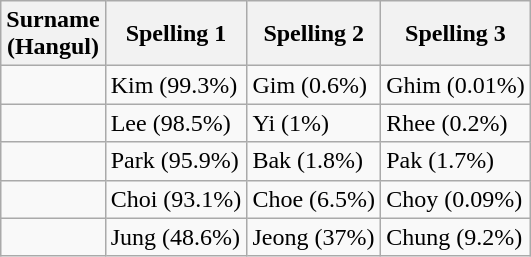<table class="wikitable">
<tr>
<th>Surname<br>(Hangul)</th>
<th>Spelling 1</th>
<th>Spelling 2</th>
<th>Spelling 3</th>
</tr>
<tr>
<td></td>
<td>Kim (99.3%)</td>
<td>Gim (0.6%)</td>
<td>Ghim (0.01%)</td>
</tr>
<tr>
<td></td>
<td>Lee (98.5%)</td>
<td>Yi (1%)</td>
<td>Rhee (0.2%)</td>
</tr>
<tr>
<td></td>
<td>Park (95.9%)</td>
<td>Bak (1.8%)</td>
<td>Pak (1.7%)</td>
</tr>
<tr>
<td></td>
<td>Choi (93.1%)</td>
<td>Choe (6.5%)</td>
<td>Choy (0.09%)</td>
</tr>
<tr>
<td></td>
<td>Jung (48.6%)</td>
<td>Jeong (37%)</td>
<td>Chung (9.2%)</td>
</tr>
</table>
